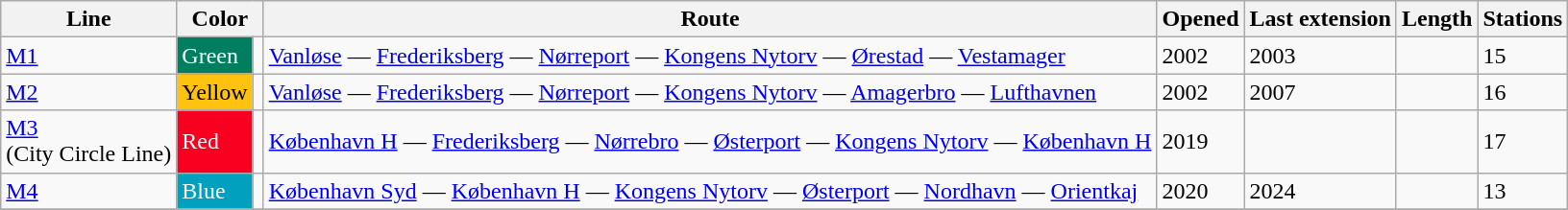<table class="sortable wikitable">
<tr>
<th>Line</th>
<th colspan="2">Color</th>
<th>Route</th>
<th>Opened</th>
<th>Last extension</th>
<th>Length</th>
<th>Stations</th>
</tr>
<tr>
<td><a href='#'>M1</a></td>
<td style="color:#FFFFFF; background-color:#007F60">Green</td>
<td></td>
<td><a href='#'>Vanløse</a> — <a href='#'>Frederiksberg</a> — <a href='#'>Nørreport</a> — <a href='#'>Kongens Nytorv</a> — <a href='#'>Ørestad</a> — <a href='#'>Vestamager</a></td>
<td>2002</td>
<td>2003</td>
<td></td>
<td>15</td>
</tr>
<tr>
<td><a href='#'>M2</a></td>
<td style="color:#000000; background-color:#FEC20F">Yellow</td>
<td></td>
<td><a href='#'>Vanløse</a> — <a href='#'>Frederiksberg</a> — <a href='#'>Nørreport</a> — <a href='#'>Kongens Nytorv</a> — <a href='#'>Amagerbro</a> — <a href='#'>Lufthavnen</a></td>
<td>2002</td>
<td>2007</td>
<td></td>
<td>16</td>
</tr>
<tr>
<td><a href='#'>M3</a><br>(City Circle Line)</td>
<td style="color:#FFFFFF; background-color:#F8001F">Red</td>
<td></td>
<td><a href='#'>København H</a> — <a href='#'>Frederiksberg</a> — <a href='#'>Nørrebro</a> — <a href='#'>Østerport</a> — <a href='#'>Kongens Nytorv</a> — <a href='#'>København H</a></td>
<td>2019</td>
<td></td>
<td></td>
<td>17</td>
</tr>
<tr>
<td><a href='#'>M4</a></td>
<td style="color:#FFFFFF; background-color:#00A0BE">Blue</td>
<td></td>
<td><a href='#'>København Syd</a> — <a href='#'>København H</a> — <a href='#'>Kongens Nytorv</a> — <a href='#'>Østerport</a> — <a href='#'>Nordhavn</a> — <a href='#'>Orientkaj</a></td>
<td>2020</td>
<td>2024</td>
<td></td>
<td>13</td>
</tr>
<tr>
</tr>
</table>
